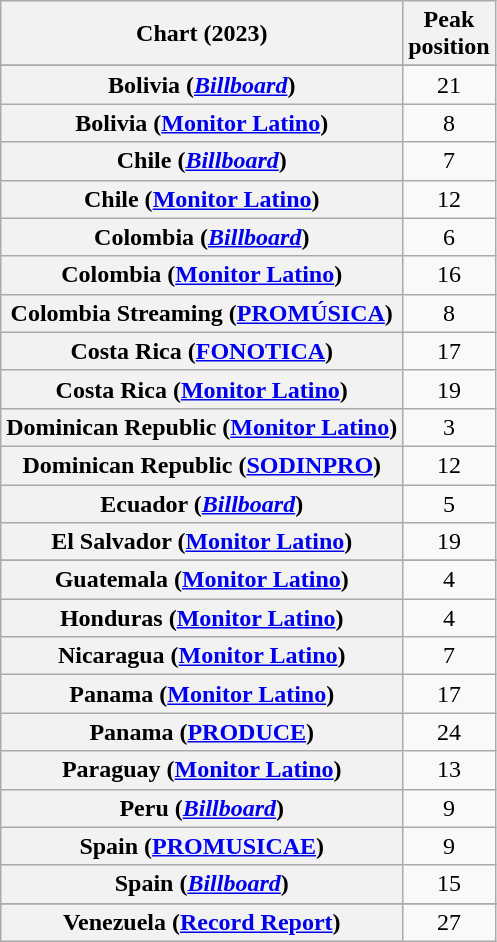<table class="wikitable sortable plainrowheaders" style="text-align:center">
<tr>
<th scope="col">Chart (2023)</th>
<th scope="col">Peak<br>position</th>
</tr>
<tr>
</tr>
<tr>
<th scope="row">Bolivia (<em><a href='#'>Billboard</a></em>)</th>
<td>21</td>
</tr>
<tr>
<th scope="row">Bolivia (<a href='#'>Monitor Latino</a>)</th>
<td>8</td>
</tr>
<tr>
<th scope="row">Chile (<em><a href='#'>Billboard</a></em>)</th>
<td>7</td>
</tr>
<tr>
<th scope="row">Chile (<a href='#'>Monitor Latino</a>)</th>
<td>12</td>
</tr>
<tr>
<th scope="row">Colombia (<em><a href='#'>Billboard</a></em>)</th>
<td>6</td>
</tr>
<tr>
<th scope="row">Colombia (<a href='#'>Monitor Latino</a>)</th>
<td>16</td>
</tr>
<tr>
<th scope="row">Colombia Streaming (<a href='#'>PROMÚSICA</a>)</th>
<td>8</td>
</tr>
<tr>
<th scope="row">Costa Rica (<a href='#'>FONOTICA</a>)</th>
<td>17</td>
</tr>
<tr>
<th scope="row">Costa Rica (<a href='#'>Monitor Latino</a>)</th>
<td>19</td>
</tr>
<tr>
<th scope="row">Dominican Republic (<a href='#'>Monitor Latino</a>)</th>
<td>3</td>
</tr>
<tr>
<th scope="row">Dominican Republic (<a href='#'>SODINPRO</a>)</th>
<td>12</td>
</tr>
<tr>
<th scope="row">Ecuador (<em><a href='#'>Billboard</a></em>)</th>
<td>5</td>
</tr>
<tr>
<th scope="row">El Salvador (<a href='#'>Monitor Latino</a>)</th>
<td>19</td>
</tr>
<tr>
</tr>
<tr>
<th scope="row">Guatemala (<a href='#'>Monitor Latino</a>)</th>
<td>4</td>
</tr>
<tr>
<th scope="row">Honduras (<a href='#'>Monitor Latino</a>)</th>
<td>4</td>
</tr>
<tr>
<th scope="row">Nicaragua (<a href='#'>Monitor Latino</a>)</th>
<td>7</td>
</tr>
<tr>
<th scope="row">Panama (<a href='#'>Monitor Latino</a>)</th>
<td>17</td>
</tr>
<tr>
<th scope="row">Panama (<a href='#'>PRODUCE</a>)</th>
<td>24</td>
</tr>
<tr>
<th scope="row">Paraguay (<a href='#'>Monitor Latino</a>)</th>
<td>13</td>
</tr>
<tr>
<th scope="row">Peru (<em><a href='#'>Billboard</a></em>)</th>
<td>9</td>
</tr>
<tr>
<th scope="row">Spain (<a href='#'>PROMUSICAE</a>)</th>
<td>9</td>
</tr>
<tr>
<th scope="row">Spain (<em><a href='#'>Billboard</a></em>)</th>
<td>15</td>
</tr>
<tr>
</tr>
<tr>
</tr>
<tr>
</tr>
<tr>
</tr>
<tr>
</tr>
<tr>
<th scope="row">Venezuela (<a href='#'>Record Report</a>)</th>
<td>27</td>
</tr>
</table>
